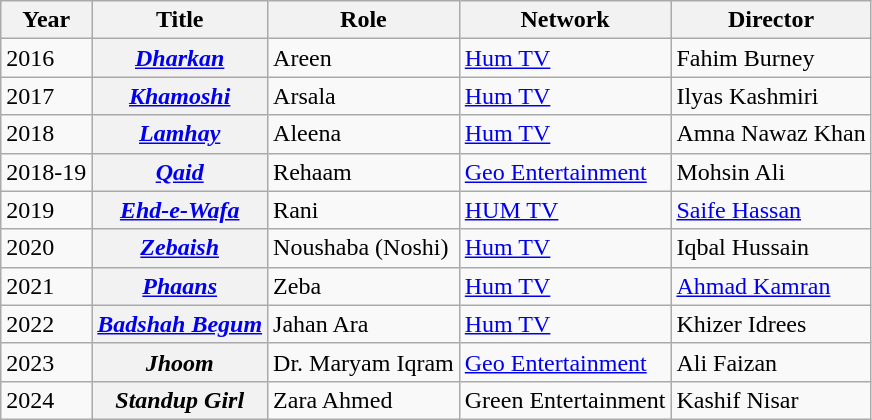<table class="wikitable sortable plainrowheaders">
<tr style="text-align:center;">
<th scope="col">Year</th>
<th scope="col">Title</th>
<th scope="col">Role</th>
<th>Network</th>
<th>Director</th>
</tr>
<tr>
<td>2016</td>
<th scope=row><em><a href='#'>Dharkan</a></em></th>
<td>Areen</td>
<td><a href='#'>Hum TV</a></td>
<td>Fahim Burney</td>
</tr>
<tr>
<td>2017</td>
<th scope=row><em><a href='#'>Khamoshi</a></em></th>
<td>Arsala</td>
<td><a href='#'>Hum TV</a></td>
<td>Ilyas Kashmiri</td>
</tr>
<tr>
<td>2018</td>
<th scope=row><em><a href='#'>Lamhay</a></em></th>
<td>Aleena</td>
<td><a href='#'>Hum TV</a></td>
<td>Amna Nawaz Khan</td>
</tr>
<tr>
<td>2018-19</td>
<th scope=row><em><a href='#'>Qaid</a></em></th>
<td>Rehaam</td>
<td><a href='#'>Geo Entertainment</a></td>
<td>Mohsin Ali</td>
</tr>
<tr>
<td>2019</td>
<th scope=row><em><a href='#'>Ehd-e-Wafa</a></em></th>
<td>Rani</td>
<td><a href='#'>HUM TV</a></td>
<td><a href='#'>Saife Hassan</a></td>
</tr>
<tr>
<td>2020</td>
<th scope=row><em><a href='#'>Zebaish</a></em></th>
<td>Noushaba (Noshi)</td>
<td><a href='#'>Hum TV</a></td>
<td>Iqbal Hussain</td>
</tr>
<tr>
<td>2021</td>
<th scope=row><em><a href='#'>Phaans</a></em></th>
<td>Zeba</td>
<td><a href='#'>Hum TV</a></td>
<td><a href='#'>Ahmad Kamran</a></td>
</tr>
<tr>
<td>2022</td>
<th scope=row><em><a href='#'>Badshah Begum</a></em></th>
<td>Jahan Ara</td>
<td><a href='#'>Hum TV</a></td>
<td>Khizer Idrees</td>
</tr>
<tr>
<td>2023</td>
<th Scope=row><em>Jhoom</em></th>
<td>Dr. Maryam Iqram</td>
<td><a href='#'>Geo Entertainment</a></td>
<td>Ali Faizan</td>
</tr>
<tr>
<td>2024</td>
<th Scope=row><em>Standup Girl</em></th>
<td>Zara Ahmed</td>
<td>Green Entertainment</td>
<td>Kashif Nisar</td>
</tr>
</table>
